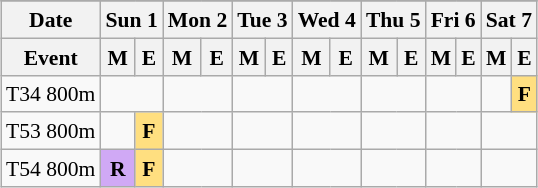<table class="wikitable" style="margin:0.5em auto; font-size:90%; line-height:1.25em;">
<tr align="center">
</tr>
<tr>
<th>Date</th>
<th colspan="2">Sun 1</th>
<th colspan="2">Mon 2</th>
<th colspan="2">Tue 3</th>
<th colspan="2">Wed 4</th>
<th colspan="2">Thu 5</th>
<th colspan="2">Fri 6</th>
<th colspan="2">Sat 7</th>
</tr>
<tr>
<th>Event</th>
<th>M</th>
<th>E</th>
<th>M</th>
<th>E</th>
<th>M</th>
<th>E</th>
<th>M</th>
<th>E</th>
<th>M</th>
<th>E</th>
<th>M</th>
<th>E</th>
<th>M</th>
<th>E</th>
</tr>
<tr align="center">
<td align="left">T34 800m</td>
<td colspan="2"></td>
<td colspan="2"></td>
<td colspan="2"></td>
<td colspan="2"></td>
<td colspan="2"></td>
<td colspan="2"></td>
<td></td>
<td bgcolor="#FFDF80"><strong>F</strong></td>
</tr>
<tr align="center">
<td align="left">T53 800m</td>
<td></td>
<td bgcolor="#FFDF80"><strong>F</strong></td>
<td colspan="2"></td>
<td colspan="2"></td>
<td colspan="2"></td>
<td colspan="2"></td>
<td colspan="2"></td>
<td colspan="2"></td>
</tr>
<tr align="center">
<td align="left">T54 800m</td>
<td bgcolor="#D0A9F5"><strong>R</strong></td>
<td bgcolor="#FFDF80"><strong>F</strong></td>
<td colspan="2"></td>
<td colspan="2"></td>
<td colspan="2"></td>
<td colspan="2"></td>
<td colspan="2"></td>
<td colspan="2"></td>
</tr>
</table>
